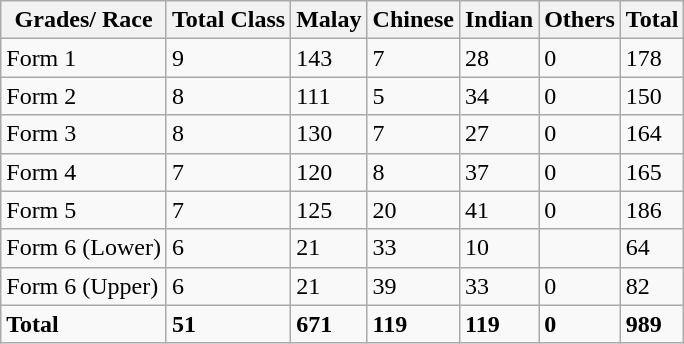<table class="wikitable sortable">
<tr>
<th><strong>Grades/ Race</strong></th>
<th>Total Class</th>
<th>Malay</th>
<th>Chinese</th>
<th>Indian</th>
<th>Others</th>
<th>Total</th>
</tr>
<tr>
<td>Form 1</td>
<td>9</td>
<td>143</td>
<td>7</td>
<td>28</td>
<td>0</td>
<td>178</td>
</tr>
<tr>
<td>Form 2</td>
<td>8</td>
<td>111</td>
<td>5</td>
<td>34</td>
<td>0</td>
<td>150</td>
</tr>
<tr>
<td>Form 3</td>
<td>8</td>
<td>130</td>
<td>7</td>
<td>27</td>
<td>0</td>
<td>164</td>
</tr>
<tr>
<td>Form 4</td>
<td>7</td>
<td>120</td>
<td>8</td>
<td>37</td>
<td>0</td>
<td>165</td>
</tr>
<tr>
<td>Form 5</td>
<td>7</td>
<td>125</td>
<td>20</td>
<td>41</td>
<td>0</td>
<td>186</td>
</tr>
<tr>
<td>Form 6 (Lower)</td>
<td>6</td>
<td>21</td>
<td>33</td>
<td>10</td>
<td></td>
<td>64</td>
</tr>
<tr>
<td>Form 6 (Upper)</td>
<td>6</td>
<td>21</td>
<td>39</td>
<td>33</td>
<td>0</td>
<td>82</td>
</tr>
<tr>
<td><strong>Total</strong></td>
<td><strong>51</strong></td>
<td><strong>671</strong></td>
<td><strong>119</strong></td>
<td><strong>119</strong></td>
<td><strong>0</strong></td>
<td><strong>989</strong></td>
</tr>
</table>
